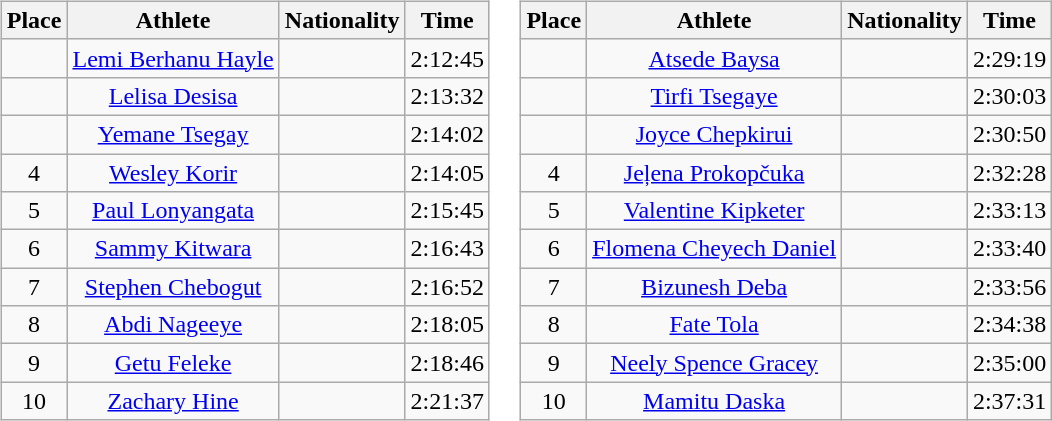<table>
<tr valign=top>
<td><br><table class="wikitable sortable">
<tr>
<th>Place</th>
<th>Athlete</th>
<th>Nationality</th>
<th>Time</th>
</tr>
<tr align=center>
<td></td>
<td><a href='#'>Lemi Berhanu Hayle</a></td>
<td align=left></td>
<td>2:12:45</td>
</tr>
<tr align=center>
<td></td>
<td><a href='#'>Lelisa Desisa</a></td>
<td align=left></td>
<td>2:13:32</td>
</tr>
<tr align=center>
<td></td>
<td><a href='#'>Yemane Tsegay</a></td>
<td align=left></td>
<td>2:14:02</td>
</tr>
<tr align=center>
<td>4</td>
<td><a href='#'>Wesley Korir</a></td>
<td align=left></td>
<td>2:14:05</td>
</tr>
<tr align=center>
<td>5</td>
<td><a href='#'>Paul Lonyangata</a></td>
<td align=left></td>
<td>2:15:45</td>
</tr>
<tr align=center>
<td>6</td>
<td><a href='#'>Sammy Kitwara</a></td>
<td align=left></td>
<td>2:16:43</td>
</tr>
<tr align=center>
<td>7</td>
<td><a href='#'>Stephen Chebogut</a></td>
<td align=left></td>
<td>2:16:52</td>
</tr>
<tr align=center>
<td>8</td>
<td><a href='#'>Abdi Nageeye</a></td>
<td align=left></td>
<td>2:18:05</td>
</tr>
<tr align=center>
<td>9</td>
<td><a href='#'>Getu Feleke</a></td>
<td align=left></td>
<td>2:18:46</td>
</tr>
<tr align=center>
<td>10</td>
<td><a href='#'>Zachary Hine</a></td>
<td align=left></td>
<td>2:21:37</td>
</tr>
</table>
</td>
<td><br><table class="wikitable sortable">
<tr>
<th>Place</th>
<th>Athlete</th>
<th>Nationality</th>
<th>Time</th>
</tr>
<tr align=center>
<td></td>
<td><a href='#'>Atsede Baysa</a></td>
<td align=left></td>
<td>2:29:19</td>
</tr>
<tr align=center>
<td></td>
<td><a href='#'>Tirfi Tsegaye</a></td>
<td align=left></td>
<td>2:30:03</td>
</tr>
<tr align=center>
<td></td>
<td><a href='#'>Joyce Chepkirui</a></td>
<td align=left></td>
<td>2:30:50</td>
</tr>
<tr align=center>
<td>4</td>
<td><a href='#'>Jeļena Prokopčuka</a></td>
<td align=left></td>
<td>2:32:28</td>
</tr>
<tr align=center>
<td>5</td>
<td><a href='#'>Valentine Kipketer</a></td>
<td align=left></td>
<td>2:33:13</td>
</tr>
<tr align=center>
<td>6</td>
<td><a href='#'>Flomena Cheyech Daniel</a></td>
<td align=left></td>
<td>2:33:40</td>
</tr>
<tr align=center>
<td>7</td>
<td><a href='#'>Bizunesh Deba</a></td>
<td align=left></td>
<td>2:33:56</td>
</tr>
<tr align=center>
<td>8</td>
<td><a href='#'>Fate Tola</a></td>
<td align=left></td>
<td>2:34:38</td>
</tr>
<tr align=center>
<td>9</td>
<td><a href='#'>Neely Spence Gracey</a></td>
<td align=left></td>
<td>2:35:00</td>
</tr>
<tr align=center>
<td>10</td>
<td><a href='#'>Mamitu Daska</a></td>
<td align=left></td>
<td>2:37:31</td>
</tr>
</table>
</td>
</tr>
</table>
